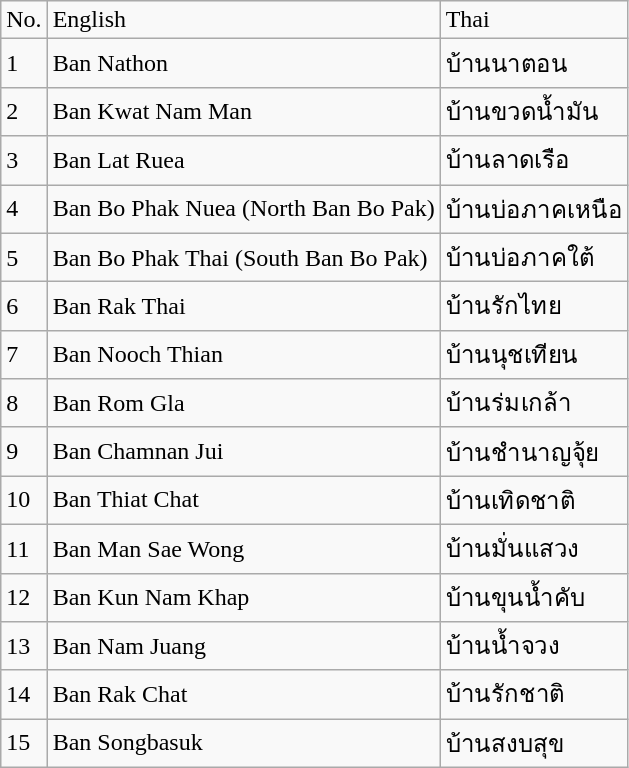<table class="wikitable">
<tr>
<td>No.</td>
<td>English</td>
<td>Thai</td>
</tr>
<tr>
<td>1</td>
<td>Ban Nathon</td>
<td>บ้านนาตอน</td>
</tr>
<tr>
<td>2</td>
<td>Ban Kwat Nam Man</td>
<td>บ้านขวดน้ำมัน</td>
</tr>
<tr>
<td>3</td>
<td>Ban Lat Ruea</td>
<td>บ้านลาดเรือ</td>
</tr>
<tr>
<td>4</td>
<td>Ban Bo Phak Nuea (North Ban Bo Pak)</td>
<td>บ้านบ่อภาคเหนือ</td>
</tr>
<tr>
<td>5</td>
<td>Ban Bo Phak Thai (South Ban Bo Pak)</td>
<td>บ้านบ่อภาคใต้</td>
</tr>
<tr>
<td>6</td>
<td>Ban Rak Thai</td>
<td>บ้านรักไทย</td>
</tr>
<tr>
<td>7</td>
<td>Ban Nooch Thian</td>
<td>บ้านนุชเทียน</td>
</tr>
<tr>
<td>8</td>
<td>Ban Rom Gla</td>
<td>บ้านร่มเกล้า</td>
</tr>
<tr>
<td>9</td>
<td>Ban Chamnan Jui</td>
<td>บ้านชำนาญจุ้ย</td>
</tr>
<tr>
<td>10</td>
<td>Ban Thiat Chat</td>
<td>บ้านเทิดชาติ</td>
</tr>
<tr>
<td>11</td>
<td>Ban Man Sae Wong</td>
<td>บ้านมั่นแสวง</td>
</tr>
<tr>
<td>12</td>
<td>Ban Kun Nam Khap</td>
<td>บ้านขุนน้ำคับ</td>
</tr>
<tr>
<td>13</td>
<td>Ban Nam Juang</td>
<td>บ้านน้ำจวง</td>
</tr>
<tr>
<td>14</td>
<td>Ban Rak Chat</td>
<td>บ้านรักชาติ</td>
</tr>
<tr>
<td>15</td>
<td>Ban Songbasuk</td>
<td>บ้านสงบสุข</td>
</tr>
</table>
